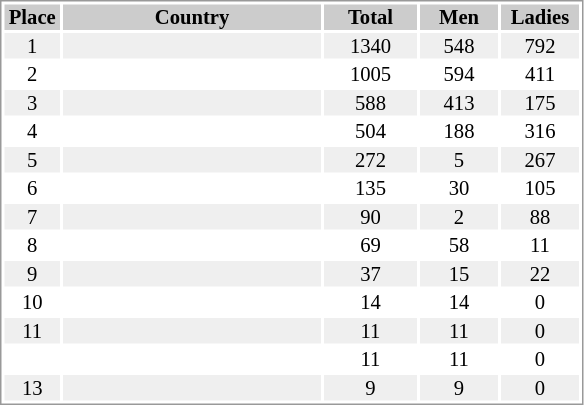<table border="0" style="border: 1px solid #999; background-color:#FFFFFF; text-align:center; font-size:86%; line-height:15px;">
<tr align="center" bgcolor="#CCCCCC">
<th width=35>Place</th>
<th width=170>Country</th>
<th width=60>Total</th>
<th width=50>Men</th>
<th width=50>Ladies</th>
</tr>
<tr bgcolor="#EFEFEF">
<td>1</td>
<td align="left"></td>
<td>1340</td>
<td>548</td>
<td>792</td>
</tr>
<tr>
<td>2</td>
<td align="left"></td>
<td>1005</td>
<td>594</td>
<td>411</td>
</tr>
<tr bgcolor="#EFEFEF">
<td>3</td>
<td align="left"></td>
<td>588</td>
<td>413</td>
<td>175</td>
</tr>
<tr>
<td>4</td>
<td align="left"></td>
<td>504</td>
<td>188</td>
<td>316</td>
</tr>
<tr bgcolor="#EFEFEF">
<td>5</td>
<td align="left"></td>
<td>272</td>
<td>5</td>
<td>267</td>
</tr>
<tr>
<td>6</td>
<td align="left"></td>
<td>135</td>
<td>30</td>
<td>105</td>
</tr>
<tr bgcolor="#EFEFEF">
<td>7</td>
<td align="left"></td>
<td>90</td>
<td>2</td>
<td>88</td>
</tr>
<tr>
<td>8</td>
<td align="left"></td>
<td>69</td>
<td>58</td>
<td>11</td>
</tr>
<tr bgcolor="#EFEFEF">
<td>9</td>
<td align="left"></td>
<td>37</td>
<td>15</td>
<td>22</td>
</tr>
<tr>
<td>10</td>
<td align="left"></td>
<td>14</td>
<td>14</td>
<td>0</td>
</tr>
<tr bgcolor="#EFEFEF">
<td>11</td>
<td align="left"></td>
<td>11</td>
<td>11</td>
<td>0</td>
</tr>
<tr>
<td></td>
<td align="left"></td>
<td>11</td>
<td>11</td>
<td>0</td>
</tr>
<tr bgcolor="#EFEFEF">
<td>13</td>
<td align="left"></td>
<td>9</td>
<td>9</td>
<td>0</td>
</tr>
</table>
